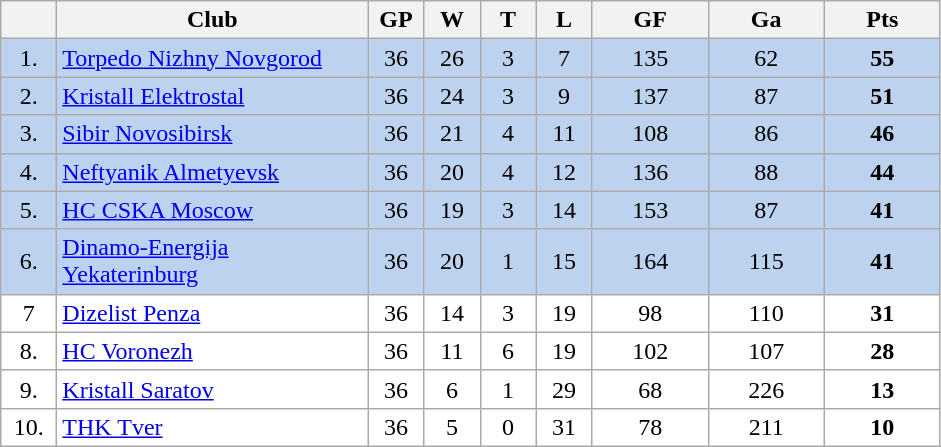<table class="wikitable">
<tr>
<th width="30"></th>
<th width="200">Club</th>
<th width="30">GP</th>
<th width="30">W</th>
<th width="30">T</th>
<th width="30">L</th>
<th width="70">GF</th>
<th width="70">Ga</th>
<th width="70">Pts</th>
</tr>
<tr bgcolor="#BCD2EE" align="center">
<td>1.</td>
<td align="left"><a href='#'>Torpedo Nizhny Novgorod</a></td>
<td>36</td>
<td>26</td>
<td>3</td>
<td>7</td>
<td>135</td>
<td>62</td>
<td><strong>55</strong></td>
</tr>
<tr bgcolor="#BCD2EE" align="center">
<td>2.</td>
<td align="left"><a href='#'>Kristall Elektrostal</a></td>
<td>36</td>
<td>24</td>
<td>3</td>
<td>9</td>
<td>137</td>
<td>87</td>
<td><strong>51</strong></td>
</tr>
<tr bgcolor="#BCD2EE" align="center">
<td>3.</td>
<td align="left"><a href='#'>Sibir Novosibirsk</a></td>
<td>36</td>
<td>21</td>
<td>4</td>
<td>11</td>
<td>108</td>
<td>86</td>
<td><strong>46</strong></td>
</tr>
<tr bgcolor="#BCD2EE" align="center">
<td>4.</td>
<td align="left"><a href='#'>Neftyanik Almetyevsk</a></td>
<td>36</td>
<td>20</td>
<td>4</td>
<td>12</td>
<td>136</td>
<td>88</td>
<td><strong>44</strong></td>
</tr>
<tr bgcolor="#BCD2EE" align="center">
<td>5.</td>
<td align="left"><a href='#'>HC CSKA Moscow</a></td>
<td>36</td>
<td>19</td>
<td>3</td>
<td>14</td>
<td>153</td>
<td>87</td>
<td><strong>41</strong></td>
</tr>
<tr bgcolor="#BCD2EE" align="center">
<td>6.</td>
<td align="left"><a href='#'>Dinamo-Energija Yekaterinburg</a></td>
<td>36</td>
<td>20</td>
<td>1</td>
<td>15</td>
<td>164</td>
<td>115</td>
<td><strong>41</strong></td>
</tr>
<tr bgcolor="#FFFFFF" align="center">
<td>7</td>
<td align="left"><a href='#'>Dizelist Penza</a></td>
<td>36</td>
<td>14</td>
<td>3</td>
<td>19</td>
<td>98</td>
<td>110</td>
<td><strong>31</strong></td>
</tr>
<tr bgcolor="#FFFFFF" align="center">
<td>8.</td>
<td align="left"><a href='#'>HC Voronezh</a></td>
<td>36</td>
<td>11</td>
<td>6</td>
<td>19</td>
<td>102</td>
<td>107</td>
<td><strong>28</strong></td>
</tr>
<tr bgcolor="#FFFFFF" align="center">
<td>9.</td>
<td align="left"><a href='#'>Kristall Saratov</a></td>
<td>36</td>
<td>6</td>
<td>1</td>
<td>29</td>
<td>68</td>
<td>226</td>
<td><strong>13</strong></td>
</tr>
<tr bgcolor="#FFFFFF" align="center">
<td>10.</td>
<td align="left"><a href='#'>THK Tver</a></td>
<td>36</td>
<td>5</td>
<td>0</td>
<td>31</td>
<td>78</td>
<td>211</td>
<td><strong>10</strong></td>
</tr>
</table>
